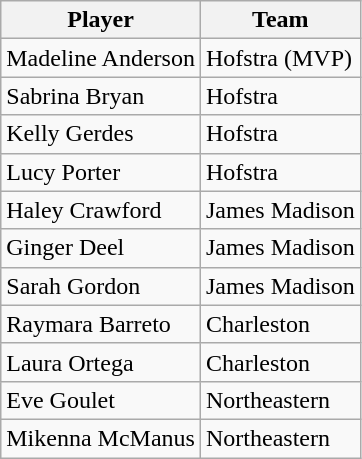<table class="wikitable">
<tr>
<th>Player</th>
<th>Team</th>
</tr>
<tr>
<td>Madeline Anderson</td>
<td>Hofstra (MVP)</td>
</tr>
<tr>
<td>Sabrina Bryan</td>
<td>Hofstra</td>
</tr>
<tr>
<td>Kelly Gerdes</td>
<td>Hofstra</td>
</tr>
<tr>
<td>Lucy Porter</td>
<td>Hofstra</td>
</tr>
<tr>
<td>Haley Crawford</td>
<td>James Madison</td>
</tr>
<tr>
<td>Ginger Deel</td>
<td>James Madison</td>
</tr>
<tr>
<td>Sarah Gordon</td>
<td>James Madison</td>
</tr>
<tr>
<td>Raymara Barreto</td>
<td>Charleston</td>
</tr>
<tr>
<td>Laura Ortega</td>
<td>Charleston</td>
</tr>
<tr>
<td>Eve Goulet</td>
<td>Northeastern</td>
</tr>
<tr>
<td>Mikenna McManus</td>
<td>Northeastern</td>
</tr>
</table>
